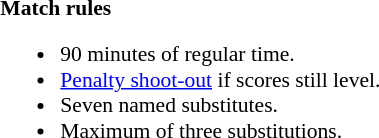<table style="width:100%; font-size:90%">
<tr>
<td><br></td>
<td style="width:60%; vertical-align:top"><br><strong>Match rules</strong><ul><li>90 minutes of regular time.</li><li><a href='#'>Penalty shoot-out</a> if scores still level.</li><li>Seven named substitutes.</li><li>Maximum of three substitutions.</li></ul></td>
</tr>
</table>
